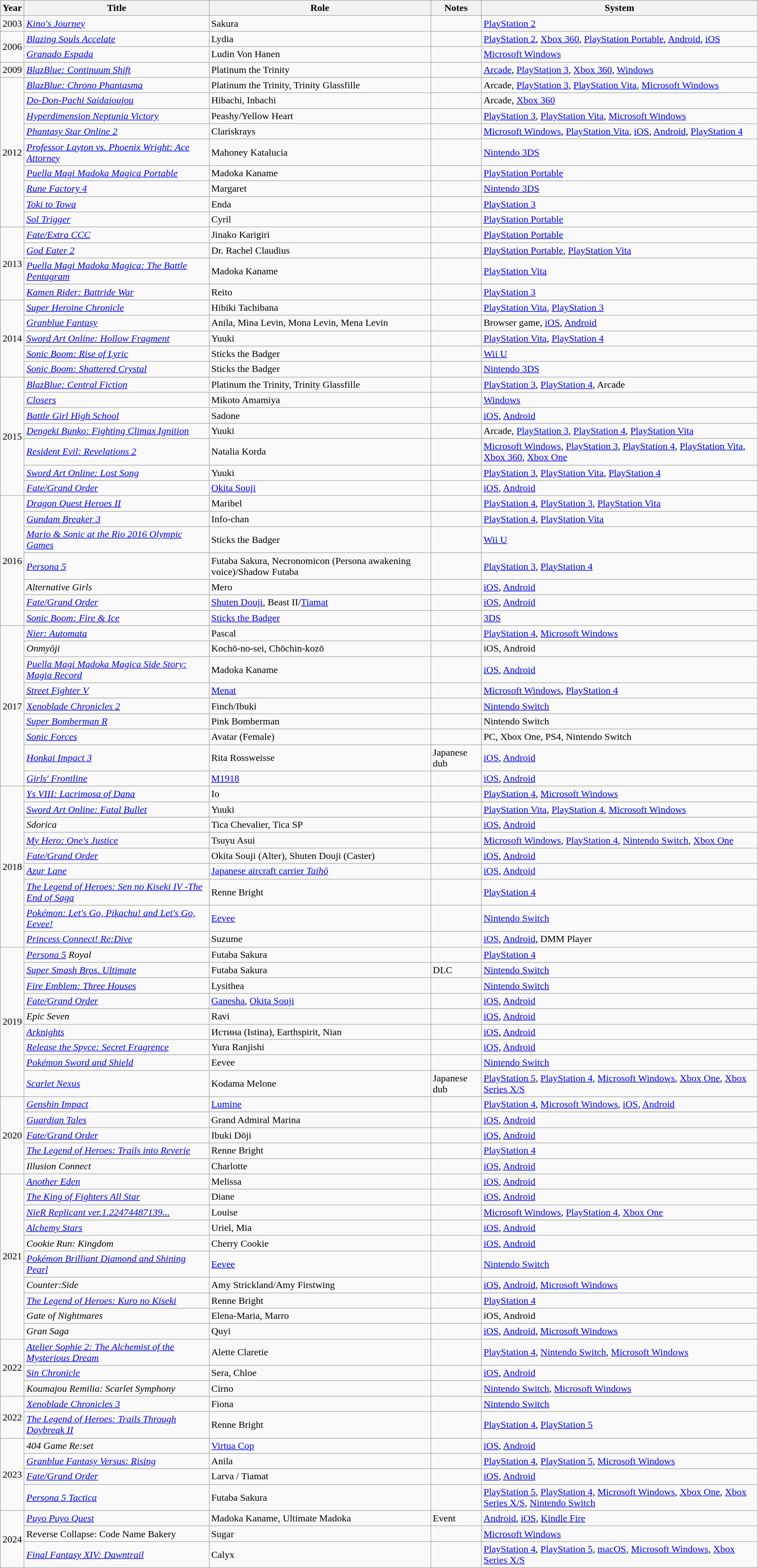<table class="wikitable">
<tr>
<th>Year</th>
<th>Title</th>
<th>Role</th>
<th>Notes</th>
<th>System</th>
</tr>
<tr>
<td>2003</td>
<td><em><a href='#'>Kino's Journey</a></em></td>
<td>Sakura</td>
<td></td>
<td><a href='#'>PlayStation 2</a></td>
</tr>
<tr>
<td rowspan="2">2006</td>
<td><em><a href='#'>Blazing Souls Accelate</a></em></td>
<td>Lydia</td>
<td></td>
<td><a href='#'>PlayStation 2</a>, <a href='#'>Xbox 360</a>, <a href='#'>PlayStation Portable</a>, <a href='#'>Android</a>, <a href='#'>iOS</a></td>
</tr>
<tr>
<td><em><a href='#'>Granado Espada</a></em></td>
<td>Ludin Von Hanen</td>
<td></td>
<td><a href='#'>Microsoft Windows</a></td>
</tr>
<tr>
<td>2009</td>
<td><em><a href='#'>BlazBlue: Continuum Shift</a></em></td>
<td>Platinum the Trinity</td>
<td></td>
<td><a href='#'>Arcade</a>, <a href='#'>PlayStation 3</a>, <a href='#'>Xbox 360</a>, <a href='#'>Windows</a></td>
</tr>
<tr>
<td rowspan="9">2012</td>
<td><em><a href='#'>BlazBlue: Chrono Phantasma</a></em></td>
<td>Platinum the Trinity, Trinity Glassfille</td>
<td></td>
<td>Arcade, <a href='#'>PlayStation 3</a>, <a href='#'>PlayStation Vita</a>, <a href='#'>Microsoft Windows</a></td>
</tr>
<tr>
<td><em><a href='#'>Do-Don-Pachi Saidaioujou</a></em></td>
<td>Hibachi, Inbachi</td>
<td></td>
<td>Arcade, <a href='#'>Xbox 360</a></td>
</tr>
<tr>
<td><em><a href='#'>Hyperdimension Neptunia Victory</a></em></td>
<td>Peashy/Yellow Heart</td>
<td></td>
<td><a href='#'>PlayStation 3</a>, <a href='#'>PlayStation Vita</a>, <a href='#'>Microsoft Windows</a></td>
</tr>
<tr>
<td><em><a href='#'>Phantasy Star Online 2</a></em></td>
<td>Clariskrays</td>
<td></td>
<td><a href='#'>Microsoft Windows</a>, <a href='#'>PlayStation Vita</a>, <a href='#'>iOS</a>, <a href='#'>Android</a>, <a href='#'>PlayStation 4</a></td>
</tr>
<tr>
<td><em><a href='#'>Professor Layton vs. Phoenix Wright: Ace Attorney</a></em></td>
<td>Mahoney Katalucia</td>
<td></td>
<td><a href='#'>Nintendo 3DS</a></td>
</tr>
<tr>
<td><em><a href='#'>Puella Magi Madoka Magica Portable</a></em></td>
<td>Madoka Kaname</td>
<td></td>
<td><a href='#'>PlayStation Portable</a></td>
</tr>
<tr>
<td><em><a href='#'>Rune Factory 4</a></em></td>
<td>Margaret</td>
<td></td>
<td><a href='#'>Nintendo 3DS</a></td>
</tr>
<tr>
<td><em><a href='#'>Toki to Towa</a></em></td>
<td>Enda</td>
<td></td>
<td><a href='#'>PlayStation 3</a></td>
</tr>
<tr>
<td><em><a href='#'>Sol Trigger</a></em></td>
<td>Cyril</td>
<td></td>
<td><a href='#'>PlayStation Portable</a></td>
</tr>
<tr>
<td rowspan="4">2013</td>
<td><em><a href='#'>Fate/Extra CCC</a></em></td>
<td>Jinako Karigiri</td>
<td></td>
<td><a href='#'>PlayStation Portable</a></td>
</tr>
<tr>
<td><em><a href='#'>God Eater 2</a></em></td>
<td>Dr. Rachel Claudius</td>
<td></td>
<td><a href='#'>PlayStation Portable</a>, <a href='#'>PlayStation Vita</a></td>
</tr>
<tr>
<td><em><a href='#'>Puella Magi Madoka Magica: The Battle Pentagram</a></em></td>
<td>Madoka Kaname</td>
<td></td>
<td><a href='#'>PlayStation Vita</a></td>
</tr>
<tr>
<td><em><a href='#'>Kamen Rider: Battride War</a></em></td>
<td>Reito</td>
<td></td>
<td><a href='#'>PlayStation 3</a></td>
</tr>
<tr>
<td rowspan="5">2014</td>
<td><em><a href='#'>Super Heroine Chronicle</a></em></td>
<td>Hibiki Tachibana</td>
<td></td>
<td><a href='#'>PlayStation Vita</a>, <a href='#'>PlayStation 3</a></td>
</tr>
<tr>
<td><em><a href='#'>Granblue Fantasy</a></em></td>
<td>Anila, Mina Levin, Mona Levin, Mena Levin</td>
<td></td>
<td>Browser game, <a href='#'>iOS</a>, <a href='#'>Android</a></td>
</tr>
<tr>
<td><em><a href='#'>Sword Art Online: Hollow Fragment</a></em></td>
<td>Yuuki</td>
<td></td>
<td><a href='#'>PlayStation Vita</a>, <a href='#'>PlayStation 4</a></td>
</tr>
<tr>
<td><em><a href='#'>Sonic Boom: Rise of Lyric</a></em></td>
<td>Sticks the Badger</td>
<td></td>
<td><a href='#'>Wii U</a></td>
</tr>
<tr>
<td><em><a href='#'>Sonic Boom: Shattered Crystal</a></em></td>
<td>Sticks the Badger</td>
<td></td>
<td><a href='#'>Nintendo 3DS</a></td>
</tr>
<tr>
<td rowspan="7">2015</td>
<td><em><a href='#'>BlazBlue: Central Fiction</a></em></td>
<td>Platinum the Trinity, Trinity Glassfille</td>
<td></td>
<td><a href='#'>PlayStation 3</a>, <a href='#'>PlayStation 4</a>, Arcade</td>
</tr>
<tr>
<td><em><a href='#'>Closers</a></em></td>
<td>Mikoto Amamiya</td>
<td></td>
<td><a href='#'>Windows</a></td>
</tr>
<tr>
<td><em><a href='#'>Battle Girl High School</a></em></td>
<td>Sadone</td>
<td></td>
<td><a href='#'>iOS</a>, <a href='#'>Android</a></td>
</tr>
<tr>
<td><em><a href='#'>Dengeki Bunko: Fighting Climax Ignition</a></em></td>
<td>Yuuki</td>
<td></td>
<td>Arcade, <a href='#'>PlayStation 3</a>, <a href='#'>PlayStation 4</a>, <a href='#'>PlayStation Vita</a></td>
</tr>
<tr>
<td><em><a href='#'>Resident Evil: Revelations 2</a></em></td>
<td>Natalia Korda</td>
<td></td>
<td><a href='#'>Microsoft Windows</a>, <a href='#'>PlayStation 3</a>, <a href='#'>PlayStation 4</a>, <a href='#'>PlayStation Vita</a>, <a href='#'>Xbox 360</a>, <a href='#'>Xbox One</a></td>
</tr>
<tr>
<td><em><a href='#'>Sword Art Online: Lost Song</a></em></td>
<td>Yuuki</td>
<td></td>
<td><a href='#'>PlayStation 3</a>, <a href='#'>PlayStation Vita</a>, <a href='#'>PlayStation 4</a></td>
</tr>
<tr>
<td><em><a href='#'>Fate/Grand Order</a></em></td>
<td><a href='#'>Okita Souji</a></td>
<td></td>
<td><a href='#'>iOS</a>, <a href='#'>Android</a></td>
</tr>
<tr>
<td rowspan="7">2016</td>
<td><em><a href='#'>Dragon Quest Heroes II</a></em></td>
<td>Maribel</td>
<td></td>
<td><a href='#'>PlayStation 4</a>, <a href='#'>PlayStation 3</a>, <a href='#'>PlayStation Vita</a></td>
</tr>
<tr>
<td><em><a href='#'>Gundam Breaker 3</a></em></td>
<td>Info-chan</td>
<td></td>
<td><a href='#'>PlayStation 4</a>, <a href='#'>PlayStation Vita</a></td>
</tr>
<tr>
<td><em><a href='#'>Mario & Sonic at the Rio 2016 Olympic Games</a></em></td>
<td>Sticks the Badger</td>
<td></td>
<td><a href='#'>Wii U</a></td>
</tr>
<tr>
<td><em><a href='#'>Persona 5</a></em></td>
<td>Futaba Sakura, Necronomicon (Persona awakening voice)/Shadow Futaba</td>
<td></td>
<td><a href='#'>PlayStation 3</a>, <a href='#'>PlayStation 4</a></td>
</tr>
<tr>
<td><em>Alternative Girls</em></td>
<td>Mero</td>
<td></td>
<td><a href='#'>iOS</a>, <a href='#'>Android</a></td>
</tr>
<tr>
<td><em><a href='#'>Fate/Grand Order</a></em></td>
<td><a href='#'>Shuten Douji</a>, Beast II/<a href='#'>Tiamat</a></td>
<td></td>
<td><a href='#'>iOS</a>, <a href='#'>Android</a></td>
</tr>
<tr>
<td><em><a href='#'>Sonic Boom: Fire & Ice</a></em></td>
<td><a href='#'>Sticks the Badger</a></td>
<td></td>
<td><a href='#'>3DS</a></td>
</tr>
<tr>
<td rowspan="9">2017</td>
<td><em><a href='#'>Nier: Automata</a></em></td>
<td>Pascal</td>
<td></td>
<td><a href='#'>PlayStation 4</a>, <a href='#'>Microsoft Windows</a></td>
</tr>
<tr>
<td><em>Onmyōji</em></td>
<td>Kochō-no-sei, Chōchin-kozō</td>
<td></td>
<td>iOS, Android</td>
</tr>
<tr>
<td><em><a href='#'>Puella Magi Madoka Magica Side Story: Magia Record</a></em></td>
<td>Madoka Kaname</td>
<td></td>
<td><a href='#'>iOS</a>, <a href='#'>Android</a></td>
</tr>
<tr>
<td><em><a href='#'>Street Fighter V</a></em></td>
<td><a href='#'>Menat</a></td>
<td></td>
<td><a href='#'>Microsoft Windows</a>, <a href='#'>PlayStation 4</a></td>
</tr>
<tr>
<td><em><a href='#'>Xenoblade Chronicles 2</a></em></td>
<td>Finch/Ibuki</td>
<td></td>
<td><a href='#'>Nintendo Switch</a></td>
</tr>
<tr>
<td><em><a href='#'>Super Bomberman R</a></em></td>
<td>Pink Bomberman</td>
<td></td>
<td>Nintendo Switch</td>
</tr>
<tr>
<td><em><a href='#'>Sonic Forces</a></em></td>
<td>Avatar (Female)</td>
<td></td>
<td>PC, Xbox One, PS4, Nintendo Switch</td>
</tr>
<tr>
<td><em><a href='#'>Honkai Impact 3</a></em></td>
<td>Rita Rossweisse</td>
<td>Japanese dub</td>
<td><a href='#'>iOS</a>, <a href='#'>Android</a></td>
</tr>
<tr>
<td><em><a href='#'>Girls' Frontline</a></em></td>
<td><a href='#'>M1918</a></td>
<td></td>
<td><a href='#'>iOS</a>, <a href='#'>Android</a></td>
</tr>
<tr>
<td rowspan="9">2018</td>
<td><em><a href='#'>Ys VIII: Lacrimosa of Dana</a></em></td>
<td>Io</td>
<td></td>
<td><a href='#'>PlayStation 4</a>, <a href='#'>Microsoft Windows</a></td>
</tr>
<tr>
<td><em><a href='#'>Sword Art Online: Fatal Bullet</a></em></td>
<td>Yuuki</td>
<td></td>
<td><a href='#'>PlayStation Vita</a>, <a href='#'>PlayStation 4</a>, <a href='#'>Microsoft Windows</a></td>
</tr>
<tr>
<td><em>Sdorica</em></td>
<td>Tica Chevalier, Tica SP</td>
<td></td>
<td><a href='#'>iOS</a>, <a href='#'>Android</a></td>
</tr>
<tr>
<td><em><a href='#'>My Hero: One's Justice</a></em></td>
<td>Tsuyu Asui</td>
<td></td>
<td><a href='#'>Microsoft Windows</a>, <a href='#'>PlayStation 4</a>, <a href='#'>Nintendo Switch</a>, <a href='#'>Xbox One</a></td>
</tr>
<tr>
<td><em><a href='#'>Fate/Grand Order</a></em></td>
<td>Okita Souji (Alter), Shuten Douji (Caster)</td>
<td></td>
<td><a href='#'>iOS</a>, <a href='#'>Android</a></td>
</tr>
<tr>
<td><em><a href='#'>Azur Lane</a></em></td>
<td><a href='#'>Japanese aircraft carrier <em>Taihō</em></a></td>
<td></td>
<td><a href='#'>iOS</a>, <a href='#'>Android</a></td>
</tr>
<tr>
<td><em><a href='#'>The Legend of Heroes: Sen no Kiseki IV -The End of Saga</a></em></td>
<td>Renne Bright</td>
<td></td>
<td><a href='#'>PlayStation 4</a></td>
</tr>
<tr>
<td><em><a href='#'>Pokémon: Let's Go, Pikachu! and Let's Go, Eevee!</a></em></td>
<td><a href='#'>Eevee</a></td>
<td></td>
<td><a href='#'>Nintendo Switch</a></td>
</tr>
<tr>
<td><em><a href='#'>Princess Connect! Re:Dive</a></em></td>
<td>Suzume</td>
<td></td>
<td><a href='#'>iOS</a>, <a href='#'>Android</a>, DMM Player</td>
</tr>
<tr>
<td rowspan="9">2019</td>
<td><em><a href='#'>Persona 5</a> Royal</em></td>
<td>Futaba Sakura</td>
<td></td>
<td><a href='#'>PlayStation 4</a></td>
</tr>
<tr>
<td><em><a href='#'>Super Smash Bros. Ultimate</a></em></td>
<td>Futaba Sakura</td>
<td>DLC</td>
<td><a href='#'>Nintendo Switch</a></td>
</tr>
<tr>
<td><em><a href='#'>Fire Emblem: Three Houses</a></em></td>
<td>Lysithea</td>
<td></td>
<td><a href='#'>Nintendo Switch</a></td>
</tr>
<tr>
<td><em><a href='#'>Fate/Grand Order</a></em></td>
<td><a href='#'>Ganesha</a>, <a href='#'>Okita Souji</a></td>
<td></td>
<td><a href='#'>iOS</a>, <a href='#'>Android</a></td>
</tr>
<tr>
<td><em>Epic Seven</em></td>
<td>Ravi</td>
<td></td>
<td><a href='#'>iOS</a>, <a href='#'>Android</a></td>
</tr>
<tr>
<td><em><a href='#'>Arknights</a></em></td>
<td>Истина (Istina), Earthspirit, Nian</td>
<td></td>
<td><a href='#'>iOS</a>, <a href='#'>Android</a></td>
</tr>
<tr>
<td><em><a href='#'>Release the Spyce: Secret Fragrence</a></em></td>
<td>Yura Ranjishi</td>
<td></td>
<td><a href='#'>iOS</a>, <a href='#'>Android</a></td>
</tr>
<tr>
<td><em><a href='#'>Pokémon Sword and Shield</a></em></td>
<td>Eevee</td>
<td></td>
<td><a href='#'>Nintendo Switch</a></td>
</tr>
<tr>
<td><em><a href='#'>Scarlet Nexus</a></em></td>
<td>Kodama Melone</td>
<td>Japanese dub</td>
<td><a href='#'>PlayStation 5</a>, <a href='#'>PlayStation 4</a>, <a href='#'>Microsoft Windows</a>, <a href='#'>Xbox One</a>, <a href='#'>Xbox Series X/S</a></td>
</tr>
<tr>
<td rowspan="5">2020</td>
<td><em><a href='#'>Genshin Impact</a></em></td>
<td><a href='#'>Lumine</a></td>
<td></td>
<td><a href='#'>PlayStation 4</a>, <a href='#'>Microsoft Windows</a>, <a href='#'>iOS</a>, <a href='#'>Android</a></td>
</tr>
<tr>
<td><em><a href='#'>Guardian Tales</a></em></td>
<td>Grand Admiral Marina</td>
<td></td>
<td><a href='#'>iOS</a>, <a href='#'>Android</a></td>
</tr>
<tr>
<td><em><a href='#'>Fate/Grand Order</a></em></td>
<td>Ibuki Dōji</td>
<td></td>
<td><a href='#'>iOS</a>, <a href='#'>Android</a></td>
</tr>
<tr>
<td><em><a href='#'>The Legend of Heroes: Trails into Reverie</a></em></td>
<td>Renne Bright</td>
<td></td>
<td><a href='#'>PlayStation 4</a></td>
</tr>
<tr>
<td><em>Illusion Connect</em></td>
<td>Charlotte</td>
<td></td>
<td><a href='#'>iOS</a>, <a href='#'>Android</a></td>
</tr>
<tr>
<td rowspan="10">2021</td>
<td><em><a href='#'>Another Eden</a></em></td>
<td>Melissa</td>
<td></td>
<td><a href='#'>iOS</a>, <a href='#'>Android</a></td>
</tr>
<tr>
<td><em><a href='#'>The King of Fighters All Star</a></em></td>
<td>Diane</td>
<td></td>
<td><a href='#'>iOS</a>, <a href='#'>Android</a></td>
</tr>
<tr>
<td><a href='#'><em>NieR Replicant ver.1.22474487139...</em></a></td>
<td>Louise</td>
<td></td>
<td><a href='#'>Microsoft Windows</a>, <a href='#'>PlayStation 4</a>, <a href='#'>Xbox One</a></td>
</tr>
<tr>
<td><em><a href='#'>Alchemy Stars</a></em></td>
<td>Uriel, Mia</td>
<td></td>
<td><a href='#'>iOS</a>, <a href='#'>Android</a></td>
</tr>
<tr>
<td><em>Cookie Run: Kingdom</em></td>
<td>Cherry Cookie</td>
<td></td>
<td><a href='#'>iOS</a>, <a href='#'>Android</a></td>
</tr>
<tr>
<td><em><a href='#'>Pokémon Brilliant Diamond and Shining Pearl</a></em></td>
<td><a href='#'>Eevee</a></td>
<td></td>
<td><a href='#'>Nintendo Switch</a></td>
</tr>
<tr>
<td><em>Counter:Side</em></td>
<td>Amy Strickland/Amy Firstwing</td>
<td></td>
<td><a href='#'>iOS</a>, <a href='#'>Android</a>, <a href='#'>Microsoft Windows</a></td>
</tr>
<tr>
<td><em><a href='#'>The Legend of Heroes: Kuro no Kiseki</a></em></td>
<td>Renne Bright</td>
<td></td>
<td><a href='#'>PlayStation 4</a></td>
</tr>
<tr>
<td><em>Gate of Nightmares</em></td>
<td>Elena-Maria, Marro</td>
<td></td>
<td>iOS, Android</td>
</tr>
<tr>
<td><em>Gran Saga</em></td>
<td>Quyi</td>
<td></td>
<td><a href='#'>iOS</a>, <a href='#'>Android</a>, <a href='#'>Microsoft Windows</a></td>
</tr>
<tr>
<td rowspan="3">2022</td>
<td><em><a href='#'>Atelier Sophie 2: The Alchemist of the Mysterious Dream</a></em></td>
<td>Alette Claretie</td>
<td></td>
<td><a href='#'>PlayStation 4</a>, <a href='#'>Nintendo Switch</a>, <a href='#'>Microsoft Windows</a></td>
</tr>
<tr>
<td><em><a href='#'>Sin Chronicle</a></em></td>
<td>Sera, Chloe</td>
<td></td>
<td><a href='#'>iOS</a>, <a href='#'>Android</a></td>
</tr>
<tr>
<td><em>Koumajou Remilia: Scarlet Symphony</em></td>
<td>Cirno</td>
<td></td>
<td><a href='#'>Nintendo Switch</a>, <a href='#'>Microsoft Windows</a></td>
</tr>
<tr>
<td rowspan="2">2022</td>
<td><em><a href='#'>Xenoblade Chronicles 3</a></em></td>
<td>Fiona</td>
<td></td>
<td><a href='#'>Nintendo Switch</a></td>
</tr>
<tr>
<td><em><a href='#'>The Legend of Heroes: Trails Through Daybreak II</a></em></td>
<td>Renne Bright</td>
<td></td>
<td><a href='#'>PlayStation 4</a>, <a href='#'>PlayStation 5</a></td>
</tr>
<tr>
<td rowspan="4">2023</td>
<td><em>404 Game Re:set</em></td>
<td><a href='#'>Virtua Cop</a></td>
<td></td>
<td><a href='#'>iOS</a>, <a href='#'>Android</a></td>
</tr>
<tr>
<td><em><a href='#'>Granblue Fantasy Versus: Rising</a></em></td>
<td>Anila</td>
<td></td>
<td><a href='#'>PlayStation 4</a>, <a href='#'>PlayStation 5</a>, <a href='#'>Microsoft Windows</a></td>
</tr>
<tr>
<td><em><a href='#'>Fate/Grand Order</a></em></td>
<td>Larva / Tiamat</td>
<td></td>
<td><a href='#'>iOS</a>, <a href='#'>Android</a></td>
</tr>
<tr>
<td><em><a href='#'>Persona 5 Tactica</a></em></td>
<td>Futaba Sakura</td>
<td></td>
<td><a href='#'>PlayStation 5</a>, <a href='#'>PlayStation 4</a>, <a href='#'>Microsoft Windows</a>, <a href='#'>Xbox One</a>, <a href='#'>Xbox Series X/S</a>, <a href='#'>Nintendo Switch</a></td>
</tr>
<tr>
<td rowspan="3">2024</td>
<td><em><a href='#'>Puyo Puyo Quest</a></em></td>
<td>Madoka Kaname, Ultimate Madoka</td>
<td>Event</td>
<td><a href='#'>Android</a>, <a href='#'>iOS</a>, <a href='#'>Kindle Fire</a></td>
</tr>
<tr>
<td>Reverse Collapse: Code Name Bakery</td>
<td>Sugar</td>
<td></td>
<td><a href='#'>Microsoft Windows</a></td>
</tr>
<tr>
<td><em><a href='#'>Final Fantasy XIV: Dawntrail</a></em></td>
<td>Calyx</td>
<td></td>
<td><a href='#'>PlayStation 4</a>, <a href='#'>PlayStation 5</a>, <a href='#'>macOS</a>, <a href='#'>Microsoft Windows</a>, <a href='#'>Xbox Series X/S</a></td>
</tr>
</table>
